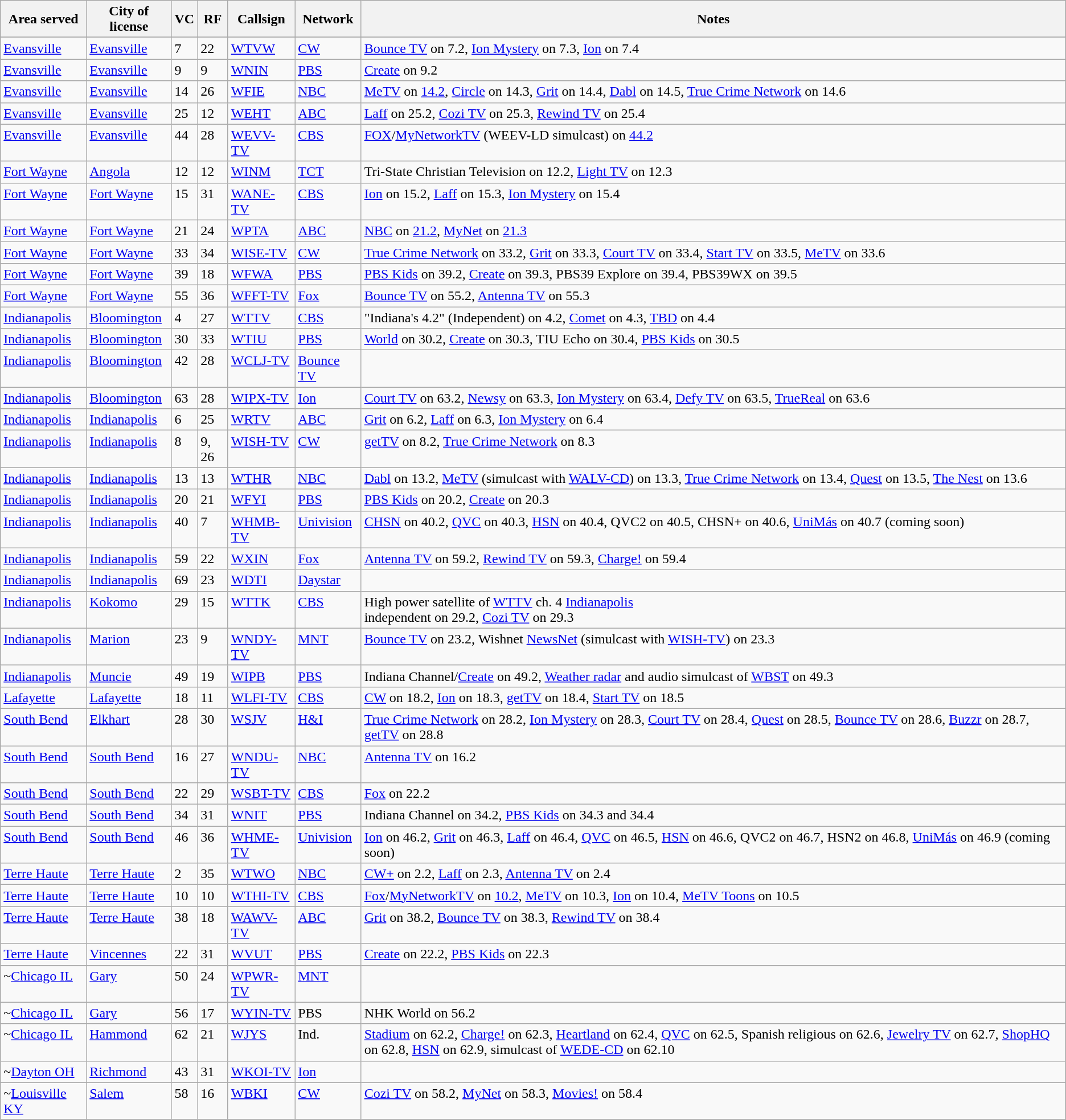<table class="sortable wikitable" style="margin: 1em 1em 1em 0; background: #f9f9f9;">
<tr>
<th>Area served</th>
<th>City of license</th>
<th>VC</th>
<th>RF</th>
<th>Callsign</th>
<th>Network</th>
<th class="unsortable">Notes</th>
</tr>
<tr style="vertical-align: top; text-align: left;">
</tr>
<tr style="vertical-align: top; text-align: left;">
<td><a href='#'>Evansville</a></td>
<td><a href='#'>Evansville</a></td>
<td>7</td>
<td>22</td>
<td><a href='#'>WTVW</a></td>
<td><a href='#'>CW</a></td>
<td><a href='#'>Bounce TV</a> on 7.2, <a href='#'>Ion Mystery</a> on 7.3, <a href='#'>Ion</a> on 7.4</td>
</tr>
<tr style="vertical-align: top; text-align: left;">
<td><a href='#'>Evansville</a></td>
<td><a href='#'>Evansville</a></td>
<td>9</td>
<td>9</td>
<td><a href='#'>WNIN</a></td>
<td><a href='#'>PBS</a></td>
<td><a href='#'>Create</a> on 9.2</td>
</tr>
<tr style="vertical-align: top; text-align: left;">
<td><a href='#'>Evansville</a></td>
<td><a href='#'>Evansville</a></td>
<td>14</td>
<td>26</td>
<td><a href='#'>WFIE</a></td>
<td><a href='#'>NBC</a></td>
<td><a href='#'>MeTV</a> on <a href='#'>14.2</a>, <a href='#'>Circle</a> on 14.3, <a href='#'>Grit</a> on 14.4, <a href='#'>Dabl</a> on 14.5, <a href='#'>True Crime Network</a> on 14.6</td>
</tr>
<tr style="vertical-align: top; text-align: left;">
<td><a href='#'>Evansville</a></td>
<td><a href='#'>Evansville</a></td>
<td>25</td>
<td>12</td>
<td><a href='#'>WEHT</a></td>
<td><a href='#'>ABC</a></td>
<td><a href='#'>Laff</a> on 25.2, <a href='#'>Cozi TV</a> on 25.3, <a href='#'>Rewind TV</a> on 25.4</td>
</tr>
<tr style="vertical-align: top; text-align: left;">
<td><a href='#'>Evansville</a></td>
<td><a href='#'>Evansville</a></td>
<td>44</td>
<td>28</td>
<td><a href='#'>WEVV-TV</a></td>
<td><a href='#'>CBS</a></td>
<td><a href='#'>FOX</a>/<a href='#'>MyNetworkTV</a> (WEEV-LD simulcast) on <a href='#'>44.2</a></td>
</tr>
<tr style="vertical-align: top; text-align: left;">
<td><a href='#'>Fort Wayne</a></td>
<td><a href='#'>Angola</a></td>
<td>12</td>
<td>12</td>
<td><a href='#'>WINM</a></td>
<td><a href='#'>TCT</a></td>
<td>Tri-State Christian Television on 12.2, <a href='#'>Light TV</a> on 12.3</td>
</tr>
<tr style="vertical-align: top; text-align: left;">
<td><a href='#'>Fort Wayne</a></td>
<td><a href='#'>Fort Wayne</a></td>
<td>15</td>
<td>31</td>
<td><a href='#'>WANE-TV</a></td>
<td><a href='#'>CBS</a></td>
<td><a href='#'>Ion</a> on 15.2, <a href='#'>Laff</a> on 15.3, <a href='#'>Ion Mystery</a> on 15.4</td>
</tr>
<tr style="vertical-align: top; text-align: left;">
<td><a href='#'>Fort Wayne</a></td>
<td><a href='#'>Fort Wayne</a></td>
<td>21</td>
<td>24</td>
<td><a href='#'>WPTA</a></td>
<td><a href='#'>ABC</a></td>
<td><a href='#'>NBC</a> on <a href='#'>21.2</a>, <a href='#'>MyNet</a> on <a href='#'>21.3</a></td>
</tr>
<tr style="vertical-align: top; text-align: left;">
<td><a href='#'>Fort Wayne</a></td>
<td><a href='#'>Fort Wayne</a></td>
<td>33</td>
<td>34</td>
<td><a href='#'>WISE-TV</a></td>
<td><a href='#'>CW</a></td>
<td><a href='#'>True Crime Network</a> on 33.2, <a href='#'>Grit</a> on 33.3, <a href='#'>Court TV</a> on 33.4, <a href='#'>Start TV</a> on 33.5, <a href='#'>MeTV</a> on 33.6</td>
</tr>
<tr style="vertical-align: top; text-align: left;">
<td><a href='#'>Fort Wayne</a></td>
<td><a href='#'>Fort Wayne</a></td>
<td>39</td>
<td>18</td>
<td><a href='#'>WFWA</a></td>
<td><a href='#'>PBS</a></td>
<td><a href='#'>PBS Kids</a> on 39.2, <a href='#'>Create</a> on 39.3, PBS39 Explore on 39.4, PBS39WX on 39.5</td>
</tr>
<tr style="vertical-align: top; text-align: left;">
<td><a href='#'>Fort Wayne</a></td>
<td><a href='#'>Fort Wayne</a></td>
<td>55</td>
<td>36</td>
<td><a href='#'>WFFT-TV</a></td>
<td><a href='#'>Fox</a></td>
<td><a href='#'>Bounce TV</a> on 55.2, <a href='#'>Antenna TV</a> on 55.3</td>
</tr>
<tr style="vertical-align: top; text-align: left;">
<td><a href='#'>Indianapolis</a></td>
<td><a href='#'>Bloomington</a></td>
<td>4</td>
<td>27</td>
<td><a href='#'>WTTV</a></td>
<td><a href='#'>CBS</a></td>
<td>"Indiana's 4.2" (Independent) on 4.2, <a href='#'>Comet</a> on 4.3, <a href='#'>TBD</a> on 4.4</td>
</tr>
<tr style="vertical-align: top; text-align: left;">
<td><a href='#'>Indianapolis</a></td>
<td><a href='#'>Bloomington</a></td>
<td>30</td>
<td>33</td>
<td><a href='#'>WTIU</a></td>
<td><a href='#'>PBS</a></td>
<td><a href='#'>World</a> on 30.2, <a href='#'>Create</a> on 30.3, TIU Echo on 30.4, <a href='#'>PBS Kids</a> on 30.5</td>
</tr>
<tr style="vertical-align: top; text-align: left;">
<td><a href='#'>Indianapolis</a></td>
<td><a href='#'>Bloomington</a></td>
<td>42</td>
<td>28</td>
<td><a href='#'>WCLJ-TV</a></td>
<td><a href='#'>Bounce TV</a></td>
<td></td>
</tr>
<tr style="vertical-align: top; text-align: left;">
<td><a href='#'>Indianapolis</a></td>
<td><a href='#'>Bloomington</a></td>
<td>63</td>
<td>28</td>
<td><a href='#'>WIPX-TV</a></td>
<td><a href='#'>Ion</a></td>
<td><a href='#'>Court TV</a> on 63.2, <a href='#'>Newsy</a> on 63.3, <a href='#'>Ion Mystery</a> on 63.4, <a href='#'>Defy TV</a> on 63.5, <a href='#'>TrueReal</a> on 63.6</td>
</tr>
<tr style="vertical-align: top; text-align: left;">
<td><a href='#'>Indianapolis</a></td>
<td><a href='#'>Indianapolis</a></td>
<td>6</td>
<td>25</td>
<td><a href='#'>WRTV</a></td>
<td><a href='#'>ABC</a></td>
<td><a href='#'>Grit</a> on 6.2, <a href='#'>Laff</a> on 6.3, <a href='#'>Ion Mystery</a> on 6.4</td>
</tr>
<tr style="vertical-align: top; text-align: left;">
<td><a href='#'>Indianapolis</a></td>
<td><a href='#'>Indianapolis</a></td>
<td>8</td>
<td>9, 26</td>
<td><a href='#'>WISH-TV</a></td>
<td><a href='#'>CW</a></td>
<td><a href='#'>getTV</a> on 8.2, <a href='#'>True Crime Network</a> on 8.3</td>
</tr>
<tr style="vertical-align: top; text-align: left;">
<td><a href='#'>Indianapolis</a></td>
<td><a href='#'>Indianapolis</a></td>
<td>13</td>
<td>13</td>
<td><a href='#'>WTHR</a></td>
<td><a href='#'>NBC</a></td>
<td><a href='#'>Dabl</a> on 13.2, <a href='#'>MeTV</a> (simulcast with <a href='#'>WALV-CD</a>) on 13.3, <a href='#'>True Crime Network</a> on 13.4, <a href='#'>Quest</a> on 13.5, <a href='#'>The Nest</a> on 13.6</td>
</tr>
<tr style="vertical-align: top; text-align: left;">
<td><a href='#'>Indianapolis</a></td>
<td><a href='#'>Indianapolis</a></td>
<td>20</td>
<td>21</td>
<td><a href='#'>WFYI</a></td>
<td><a href='#'>PBS</a></td>
<td><a href='#'>PBS Kids</a> on 20.2, <a href='#'>Create</a> on 20.3</td>
</tr>
<tr style="vertical-align: top; text-align: left;">
<td><a href='#'>Indianapolis</a></td>
<td><a href='#'>Indianapolis</a></td>
<td>40</td>
<td>7</td>
<td><a href='#'>WHMB-TV</a></td>
<td><a href='#'>Univision</a></td>
<td><a href='#'>CHSN</a> on 40.2, <a href='#'>QVC</a> on 40.3, <a href='#'>HSN</a> on 40.4, QVC2 on 40.5, CHSN+ on 40.6, <a href='#'>UniMás</a> on 40.7 (coming soon)</td>
</tr>
<tr style="vertical-align: top; text-align: left;">
<td><a href='#'>Indianapolis</a></td>
<td><a href='#'>Indianapolis</a></td>
<td>59</td>
<td>22</td>
<td><a href='#'>WXIN</a></td>
<td><a href='#'>Fox</a></td>
<td><a href='#'>Antenna TV</a> on 59.2, <a href='#'>Rewind TV</a> on 59.3, <a href='#'>Charge!</a> on 59.4</td>
</tr>
<tr style="vertical-align: top; text-align: left;">
<td><a href='#'>Indianapolis</a></td>
<td><a href='#'>Indianapolis</a></td>
<td>69</td>
<td>23</td>
<td><a href='#'>WDTI</a></td>
<td><a href='#'>Daystar</a></td>
<td></td>
</tr>
<tr style="vertical-align: top; text-align: left;">
<td><a href='#'>Indianapolis</a></td>
<td><a href='#'>Kokomo</a></td>
<td>29</td>
<td>15</td>
<td><a href='#'>WTTK</a></td>
<td><a href='#'>CBS</a></td>
<td>High power satellite of <a href='#'>WTTV</a> ch. 4 <a href='#'>Indianapolis</a><br>independent on 29.2, <a href='#'>Cozi TV</a> on 29.3</td>
</tr>
<tr style="vertical-align: top; text-align: left;">
<td><a href='#'>Indianapolis</a></td>
<td><a href='#'>Marion</a></td>
<td>23</td>
<td>9</td>
<td><a href='#'>WNDY-TV</a></td>
<td><a href='#'>MNT</a></td>
<td><a href='#'>Bounce TV</a> on 23.2, Wishnet <a href='#'>NewsNet</a> (simulcast with <a href='#'>WISH-TV</a>) on 23.3</td>
</tr>
<tr style="vertical-align: top; text-align: left;">
<td><a href='#'>Indianapolis</a></td>
<td><a href='#'>Muncie</a></td>
<td>49</td>
<td>19</td>
<td><a href='#'>WIPB</a></td>
<td><a href='#'>PBS</a></td>
<td>Indiana Channel/<a href='#'>Create</a> on 49.2, <a href='#'>Weather radar</a> and audio simulcast of <a href='#'>WBST</a> on 49.3</td>
</tr>
<tr style="vertical-align: top; text-align: left;">
<td><a href='#'>Lafayette</a></td>
<td><a href='#'>Lafayette</a></td>
<td>18</td>
<td>11</td>
<td><a href='#'>WLFI-TV</a></td>
<td><a href='#'>CBS</a></td>
<td><a href='#'>CW</a> on 18.2, <a href='#'>Ion</a> on 18.3, <a href='#'>getTV</a> on 18.4, <a href='#'>Start TV</a> on 18.5</td>
</tr>
<tr style="vertical-align: top; text-align: left;">
<td><a href='#'>South Bend</a></td>
<td><a href='#'>Elkhart</a></td>
<td>28</td>
<td>30</td>
<td><a href='#'>WSJV</a></td>
<td><a href='#'>H&I</a></td>
<td><a href='#'>True Crime Network</a> on 28.2, <a href='#'>Ion Mystery</a> on 28.3, <a href='#'>Court TV</a> on 28.4, <a href='#'>Quest</a> on 28.5, <a href='#'>Bounce TV</a> on 28.6, <a href='#'>Buzzr</a> on 28.7, <a href='#'>getTV</a> on 28.8</td>
</tr>
<tr style="vertical-align: top; text-align: left;">
<td><a href='#'>South Bend</a></td>
<td><a href='#'>South Bend</a></td>
<td>16</td>
<td>27</td>
<td><a href='#'>WNDU-TV</a></td>
<td><a href='#'>NBC</a></td>
<td><a href='#'>Antenna TV</a> on 16.2</td>
</tr>
<tr style="vertical-align: top; text-align: left;">
<td><a href='#'>South Bend</a></td>
<td><a href='#'>South Bend</a></td>
<td>22</td>
<td>29</td>
<td><a href='#'>WSBT-TV</a></td>
<td><a href='#'>CBS</a></td>
<td><a href='#'>Fox</a> on 22.2</td>
</tr>
<tr style="vertical-align: top; text-align: left;">
<td><a href='#'>South Bend</a></td>
<td><a href='#'>South Bend</a></td>
<td>34</td>
<td>31</td>
<td><a href='#'>WNIT</a></td>
<td><a href='#'>PBS</a></td>
<td>Indiana Channel on 34.2, <a href='#'>PBS Kids</a> on 34.3 and 34.4</td>
</tr>
<tr style="vertical-align: top; text-align: left;">
<td><a href='#'>South Bend</a></td>
<td><a href='#'>South Bend</a></td>
<td>46</td>
<td>36</td>
<td><a href='#'>WHME-TV</a></td>
<td><a href='#'>Univision</a></td>
<td><a href='#'>Ion</a> on 46.2, <a href='#'>Grit</a> on 46.3, <a href='#'>Laff</a> on 46.4, <a href='#'>QVC</a> on 46.5, <a href='#'>HSN</a> on 46.6, QVC2 on 46.7, HSN2 on 46.8, <a href='#'>UniMás</a> on 46.9 (coming soon)</td>
</tr>
<tr style="vertical-align: top; text-align: left;">
<td><a href='#'>Terre Haute</a></td>
<td><a href='#'>Terre Haute</a></td>
<td>2</td>
<td>35</td>
<td><a href='#'>WTWO</a></td>
<td><a href='#'>NBC</a></td>
<td><a href='#'>CW+</a> on 2.2, <a href='#'>Laff</a> on 2.3, <a href='#'>Antenna TV</a> on 2.4</td>
</tr>
<tr style="vertical-align: top; text-align: left;">
<td><a href='#'>Terre Haute</a></td>
<td><a href='#'>Terre Haute</a></td>
<td>10</td>
<td>10</td>
<td><a href='#'>WTHI-TV</a></td>
<td><a href='#'>CBS</a></td>
<td><a href='#'>Fox</a>/<a href='#'>MyNetworkTV</a> on <a href='#'>10.2</a>, <a href='#'>MeTV</a> on 10.3, <a href='#'>Ion</a> on 10.4, <a href='#'>MeTV Toons</a> on 10.5</td>
</tr>
<tr style="vertical-align: top; text-align: left;">
<td><a href='#'>Terre Haute</a></td>
<td><a href='#'>Terre Haute</a></td>
<td>38</td>
<td>18</td>
<td><a href='#'>WAWV-TV</a></td>
<td><a href='#'>ABC</a></td>
<td><a href='#'>Grit</a> on 38.2, <a href='#'>Bounce TV</a> on 38.3, <a href='#'>Rewind TV</a> on 38.4</td>
</tr>
<tr style="vertical-align: top; text-align: left;">
<td><a href='#'>Terre Haute</a></td>
<td><a href='#'>Vincennes</a></td>
<td>22</td>
<td>31</td>
<td><a href='#'>WVUT</a></td>
<td><a href='#'>PBS</a></td>
<td><a href='#'>Create</a> on 22.2, <a href='#'>PBS Kids</a> on 22.3</td>
</tr>
<tr style="vertical-align: top; text-align: left;">
<td>~<a href='#'>Chicago IL</a></td>
<td><a href='#'>Gary</a></td>
<td>50</td>
<td>24</td>
<td><a href='#'>WPWR-TV</a></td>
<td><a href='#'>MNT</a></td>
<td></td>
</tr>
<tr style="vertical-align: top; text-align: left;">
<td>~<a href='#'>Chicago IL</a></td>
<td><a href='#'>Gary</a></td>
<td>56</td>
<td>17</td>
<td><a href='#'>WYIN-TV</a></td>
<td>PBS</td>
<td>NHK World on 56.2</td>
</tr>
<tr style="vertical-align: top; text-align: left;">
<td>~<a href='#'>Chicago IL</a></td>
<td><a href='#'>Hammond</a></td>
<td>62</td>
<td>21</td>
<td><a href='#'>WJYS</a></td>
<td>Ind.</td>
<td><a href='#'>Stadium</a> on 62.2, <a href='#'>Charge!</a> on 62.3, <a href='#'>Heartland</a> on 62.4, <a href='#'>QVC</a> on 62.5, Spanish religious on 62.6, <a href='#'>Jewelry TV</a> on 62.7, <a href='#'>ShopHQ</a> on 62.8, <a href='#'>HSN</a> on 62.9, simulcast of <a href='#'>WEDE-CD</a> on 62.10</td>
</tr>
<tr style="vertical-align: top; text-align: left;">
<td>~<a href='#'>Dayton OH</a></td>
<td><a href='#'>Richmond</a></td>
<td>43</td>
<td>31</td>
<td><a href='#'>WKOI-TV</a></td>
<td><a href='#'>Ion</a></td>
<td></td>
</tr>
<tr style="vertical-align: top; text-align: left;">
<td>~<a href='#'>Louisville KY</a></td>
<td><a href='#'>Salem</a></td>
<td>58</td>
<td>16</td>
<td><a href='#'>WBKI</a></td>
<td><a href='#'>CW</a></td>
<td><a href='#'>Cozi TV</a> on 58.2, <a href='#'>MyNet</a> on 58.3, <a href='#'>Movies!</a> on 58.4</td>
</tr>
<tr style="vertical-align: top; text-align: left;">
</tr>
</table>
